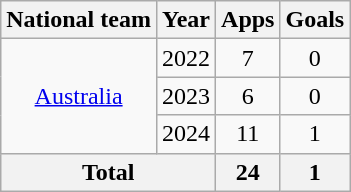<table class="wikitable" style="text-align:center">
<tr>
<th>National team</th>
<th>Year</th>
<th>Apps</th>
<th>Goals</th>
</tr>
<tr>
<td rowspan="3"><a href='#'>Australia</a></td>
<td>2022</td>
<td>7</td>
<td>0</td>
</tr>
<tr>
<td>2023</td>
<td>6</td>
<td>0</td>
</tr>
<tr>
<td>2024</td>
<td>11</td>
<td>1</td>
</tr>
<tr>
<th colspan="2">Total</th>
<th>24</th>
<th>1</th>
</tr>
</table>
